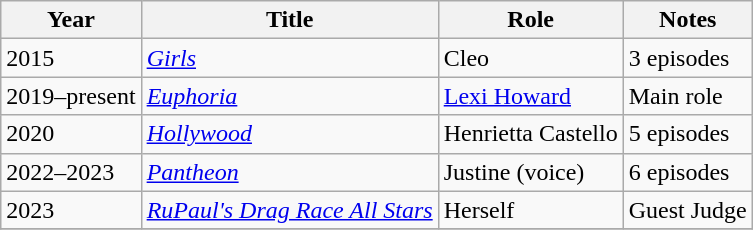<table class="wikitable sortable">
<tr>
<th>Year</th>
<th>Title</th>
<th>Role</th>
<th class="unsortable">Notes</th>
</tr>
<tr>
<td>2015</td>
<td><em><a href='#'>Girls</a></em></td>
<td>Cleo</td>
<td>3 episodes</td>
</tr>
<tr>
<td>2019–present</td>
<td><em><a href='#'>Euphoria</a></em></td>
<td><a href='#'>Lexi Howard</a></td>
<td>Main role</td>
</tr>
<tr>
<td>2020</td>
<td><em><a href='#'>Hollywood</a></em></td>
<td>Henrietta Castello</td>
<td>5 episodes</td>
</tr>
<tr>
<td>2022–2023</td>
<td><em><a href='#'>Pantheon</a></em></td>
<td>Justine (voice)</td>
<td>6 episodes</td>
</tr>
<tr>
<td>2023</td>
<td><em><a href='#'>RuPaul's Drag Race All Stars</a></em></td>
<td>Herself</td>
<td>Guest Judge</td>
</tr>
<tr>
</tr>
</table>
